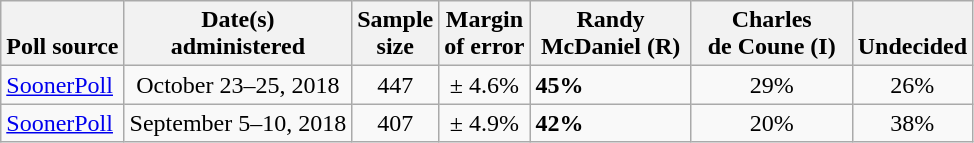<table class="wikitable">
<tr valign=bottom>
<th>Poll source</th>
<th>Date(s)<br>administered</th>
<th>Sample<br>size</th>
<th>Margin<br>of error</th>
<th style="width:100px;">Randy<br>McDaniel (R)</th>
<th style="width:100px;">Charles<br>de Coune (I)</th>
<th>Undecided</th>
</tr>
<tr>
<td><a href='#'>SoonerPoll</a></td>
<td align=center>October 23–25, 2018</td>
<td align=center>447</td>
<td align=center>± 4.6%</td>
<td><strong>45%</strong></td>
<td align=center>29%</td>
<td align=center>26%</td>
</tr>
<tr>
<td><a href='#'>SoonerPoll</a></td>
<td align=center>September 5–10, 2018</td>
<td align=center>407</td>
<td align=center>± 4.9%</td>
<td><strong>42%</strong></td>
<td align=center>20%</td>
<td align=center>38%</td>
</tr>
</table>
